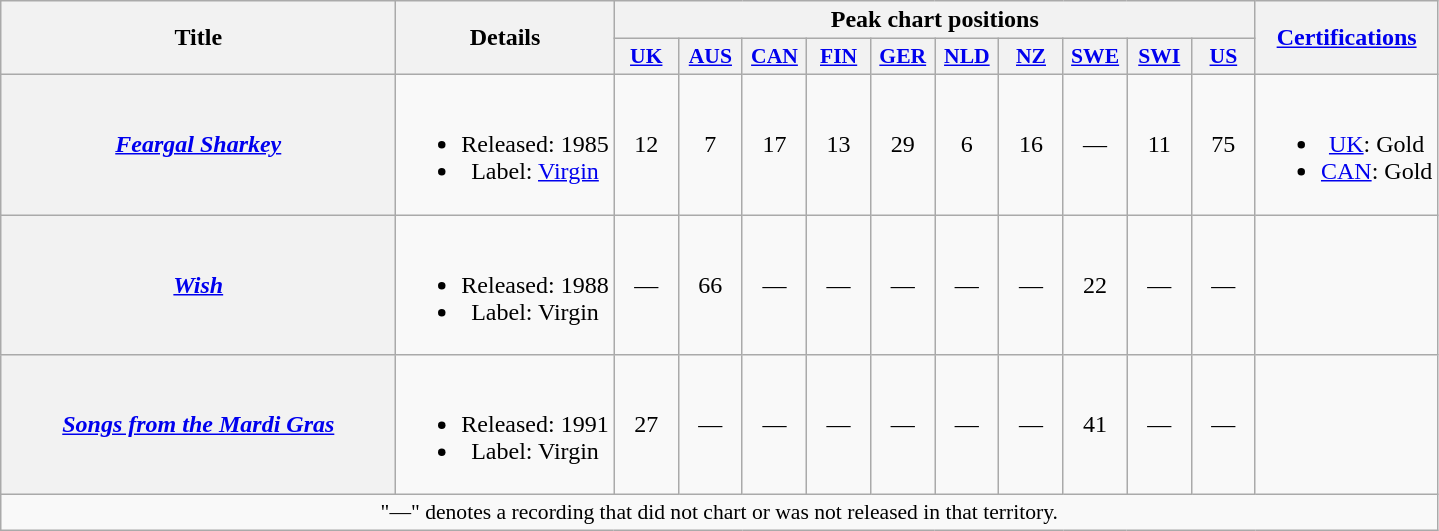<table class="wikitable plainrowheaders" style="text-align:center;">
<tr>
<th scope="col" rowspan="2" style="width:16em;">Title</th>
<th scope="col" rowspan="2">Details</th>
<th scope="col" colspan="10">Peak chart positions</th>
<th scope="col" rowspan="2"><a href='#'>Certifications</a></th>
</tr>
<tr>
<th scope="col" style="width:2.5em;font-size:90%;"><a href='#'>UK</a><br></th>
<th scope="col" style="width:2.5em;font-size:90%;"><a href='#'>AUS</a><br></th>
<th scope="col" style="width:2.5em;font-size:90%;"><a href='#'>CAN</a><br></th>
<th scope="col" style="width:2.5em;font-size:90%;"><a href='#'>FIN</a><br></th>
<th scope="col" style="width:2.5em;font-size:90%;"><a href='#'>GER</a><br></th>
<th scope="col" style="width:2.5em;font-size:90%;"><a href='#'>NLD</a><br></th>
<th scope="col" style="width:2.5em;font-size:90%;"><a href='#'>NZ</a><br></th>
<th scope="col" style="width:2.5em;font-size:90%;"><a href='#'>SWE</a><br></th>
<th scope="col" style="width:2.5em;font-size:90%;"><a href='#'>SWI</a><br></th>
<th scope="col" style="width:2.5em;font-size:90%;"><a href='#'>US</a><br></th>
</tr>
<tr>
<th scope="row"><em><a href='#'>Feargal Sharkey</a></em></th>
<td><br><ul><li>Released: 1985</li><li>Label: <a href='#'>Virgin</a></li></ul></td>
<td>12</td>
<td>7</td>
<td>17</td>
<td>13</td>
<td>29</td>
<td>6</td>
<td>16</td>
<td>—</td>
<td>11</td>
<td>75</td>
<td><br><ul><li><a href='#'>UK</a>: Gold</li><li><a href='#'>CAN</a>: Gold</li></ul></td>
</tr>
<tr>
<th scope="row"><em><a href='#'>Wish</a></em></th>
<td><br><ul><li>Released: 1988</li><li>Label: Virgin</li></ul></td>
<td>—</td>
<td>66</td>
<td>—</td>
<td>—</td>
<td>—</td>
<td>—</td>
<td>—</td>
<td>22</td>
<td>—</td>
<td>—</td>
<td></td>
</tr>
<tr>
<th scope="row"><em><a href='#'>Songs from the Mardi Gras</a></em></th>
<td><br><ul><li>Released: 1991</li><li>Label: Virgin</li></ul></td>
<td>27</td>
<td>—</td>
<td>—</td>
<td>—</td>
<td>—</td>
<td>—</td>
<td>—</td>
<td>41</td>
<td>—</td>
<td>—</td>
<td></td>
</tr>
<tr>
<td colspan="15" style="font-size:90%">"—" denotes a recording that did not chart or was not released in that territory.</td>
</tr>
</table>
